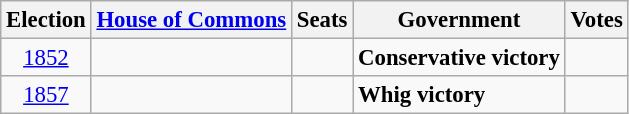<table class="wikitable sortable" style="font-size:95%">
<tr>
<th>Election</th>
<th><a href='#'>House of Commons</a></th>
<th>Seats</th>
<th align=center>Government</th>
<th align=center>Votes</th>
</tr>
<tr>
<td align=center><a href='#'>1852</a></td>
<td align=center></td>
<td align=left></td>
<td align=left><strong>Conservative victory</strong></td>
<td align=left></td>
</tr>
<tr>
<td align=center><a href='#'>1857</a></td>
<td align=center></td>
<td align=left></td>
<td align=left><strong>Whig victory</strong></td>
<td align=left></td>
</tr>
</table>
